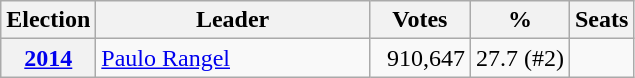<table class="wikitable" style="text-align:right;">
<tr>
<th>Election</th>
<th width="175px">Leader</th>
<th width="60px">Votes</th>
<th>%</th>
<th>Seats</th>
</tr>
<tr>
<th><a href='#'>2014</a></th>
<td align=left><a href='#'>Paulo Rangel</a></td>
<td>910,647</td>
<td>27.7 (#2)</td>
<td></td>
</tr>
</table>
